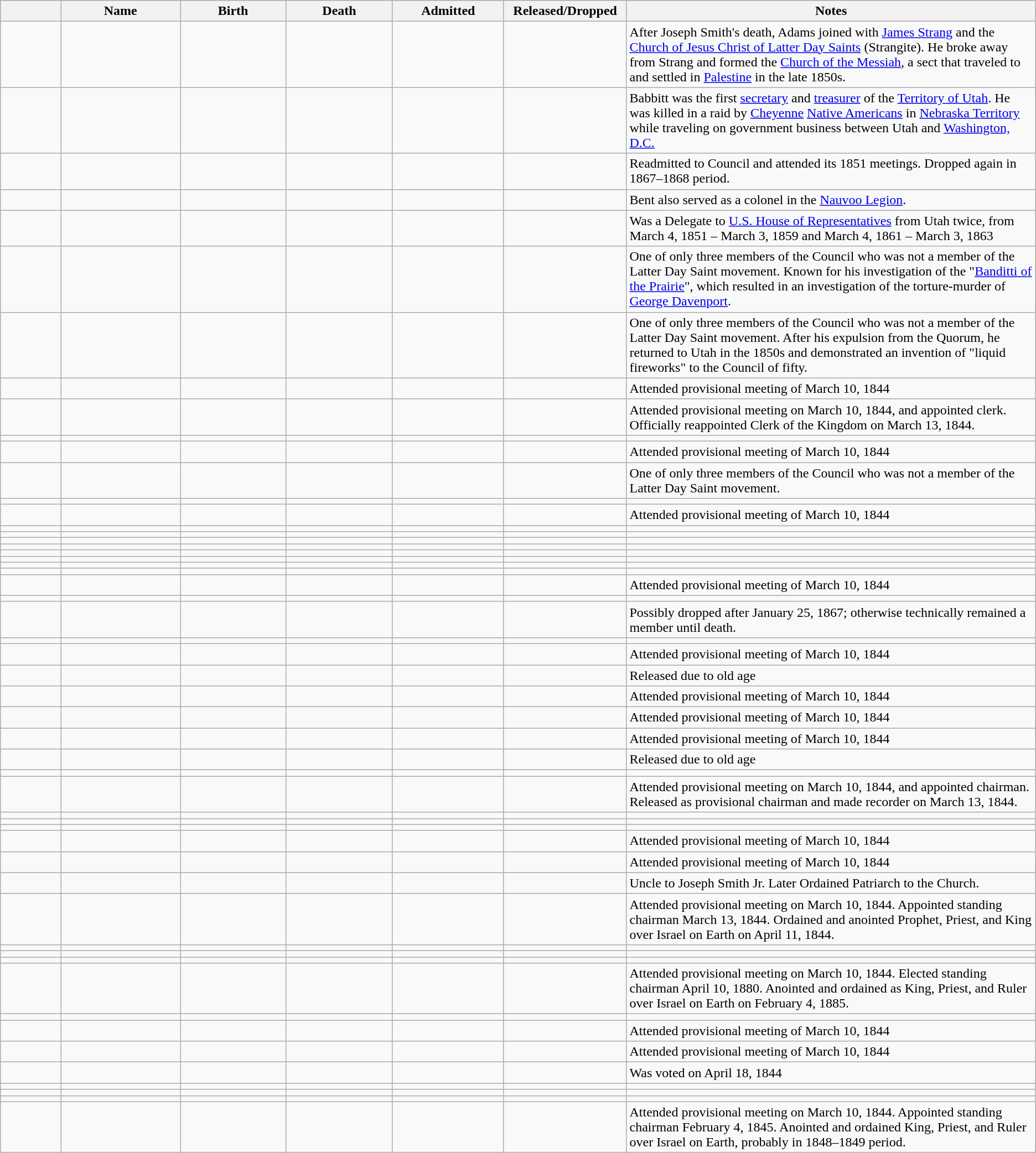<table class="wikitable sortable" border="1">
<tr>
<th scope="col" width="85px" class="unsortable"></th>
<th scope="col" width="165px">Name</th>
<th scope="col" width="145px">Birth</th>
<th scope="col" width="145px">Death</th>
<th scope="col" width="145px">Admitted</th>
<th scope="col" width="145px">Released/Dropped</th>
<th scope="col" width="600px" class="unsortable">Notes</th>
</tr>
<tr>
<td></td>
<td></td>
<td></td>
<td></td>
<td></td>
<td></td>
<td>After Joseph Smith's death, Adams joined with <a href='#'>James Strang</a> and the <a href='#'>Church of Jesus Christ of Latter Day Saints</a> (Strangite).  He broke away from Strang and formed the <a href='#'>Church of the Messiah</a>, a sect that traveled to and settled in <a href='#'>Palestine</a> in the late 1850s.</td>
</tr>
<tr>
<td></td>
<td></td>
<td></td>
<td></td>
<td></td>
<td></td>
<td>Babbitt was the first <a href='#'>secretary</a> and <a href='#'>treasurer</a> of the <a href='#'>Territory of Utah</a>. He was killed in a raid by <a href='#'>Cheyenne</a> <a href='#'>Native Americans</a> in <a href='#'>Nebraska Territory</a> while traveling on government business between Utah and <a href='#'>Washington, D.C.</a></td>
</tr>
<tr>
<td></td>
<td></td>
<td></td>
<td></td>
<td></td>
<td></td>
<td>Readmitted to Council and attended its 1851 meetings. Dropped again in 1867–1868 period.</td>
</tr>
<tr>
<td></td>
<td></td>
<td></td>
<td></td>
<td></td>
<td></td>
<td>Bent also served as a colonel in the <a href='#'>Nauvoo Legion</a>.</td>
</tr>
<tr>
<td></td>
<td></td>
<td></td>
<td></td>
<td></td>
<td></td>
<td>Was a Delegate to <a href='#'>U.S. House of Representatives</a> from Utah twice, from March 4, 1851 – March 3, 1859 and March 4, 1861 – March 3, 1863</td>
</tr>
<tr>
<td></td>
<td></td>
<td></td>
<td></td>
<td></td>
<td></td>
<td>One of only three members of the Council who was not a member of the Latter Day Saint movement.  Known for his investigation of the "<a href='#'>Banditti of the Prairie</a>", which resulted in an investigation of the torture-murder of <a href='#'>George Davenport</a>.</td>
</tr>
<tr>
<td></td>
<td></td>
<td></td>
<td></td>
<td></td>
<td></td>
<td>One of only three members of the Council who was not a member of the Latter Day Saint movement. After his expulsion from the Quorum, he returned to Utah in the 1850s and demonstrated an invention of "liquid fireworks" to the Council of fifty.</td>
</tr>
<tr>
<td></td>
<td></td>
<td></td>
<td></td>
<td></td>
<td></td>
<td>Attended provisional meeting of March 10, 1844</td>
</tr>
<tr>
<td></td>
<td></td>
<td></td>
<td></td>
<td></td>
<td></td>
<td>Attended provisional meeting on March 10, 1844, and appointed clerk. Officially reappointed Clerk of the Kingdom on March 13, 1844.</td>
</tr>
<tr>
<td></td>
<td></td>
<td></td>
<td></td>
<td></td>
<td></td>
<td></td>
</tr>
<tr>
<td></td>
<td></td>
<td></td>
<td></td>
<td></td>
<td></td>
<td>Attended provisional meeting of March 10, 1844</td>
</tr>
<tr>
<td></td>
<td></td>
<td></td>
<td></td>
<td></td>
<td></td>
<td>One of only three members of the Council who was not a member of the Latter Day Saint movement.</td>
</tr>
<tr>
<td></td>
<td></td>
<td></td>
<td></td>
<td></td>
<td></td>
<td></td>
</tr>
<tr>
<td></td>
<td></td>
<td></td>
<td></td>
<td></td>
<td></td>
<td>Attended provisional meeting of March 10, 1844</td>
</tr>
<tr>
<td></td>
<td></td>
<td></td>
<td></td>
<td></td>
<td></td>
<td></td>
</tr>
<tr>
<td></td>
<td></td>
<td></td>
<td></td>
<td></td>
<td></td>
<td></td>
</tr>
<tr>
<td></td>
<td></td>
<td></td>
<td></td>
<td></td>
<td></td>
<td></td>
</tr>
<tr>
<td></td>
<td></td>
<td></td>
<td></td>
<td></td>
<td></td>
<td></td>
</tr>
<tr>
<td></td>
<td></td>
<td></td>
<td></td>
<td></td>
<td></td>
<td></td>
</tr>
<tr>
<td></td>
<td></td>
<td></td>
<td></td>
<td></td>
<td></td>
<td></td>
</tr>
<tr>
<td></td>
<td></td>
<td></td>
<td></td>
<td></td>
<td></td>
<td></td>
</tr>
<tr>
<td></td>
<td></td>
<td></td>
<td></td>
<td></td>
<td></td>
<td></td>
</tr>
<tr>
<td></td>
<td></td>
<td></td>
<td></td>
<td></td>
<td></td>
<td>Attended provisional meeting of March 10, 1844</td>
</tr>
<tr>
<td></td>
<td></td>
<td></td>
<td></td>
<td></td>
<td></td>
<td></td>
</tr>
<tr>
<td></td>
<td></td>
<td></td>
<td></td>
<td></td>
<td></td>
<td>Possibly dropped after January 25, 1867; otherwise technically remained a member until death.</td>
</tr>
<tr>
<td></td>
<td></td>
<td></td>
<td></td>
<td></td>
<td></td>
<td></td>
</tr>
<tr>
<td></td>
<td></td>
<td></td>
<td></td>
<td></td>
<td></td>
<td>Attended provisional meeting of March 10, 1844</td>
</tr>
<tr>
<td></td>
<td></td>
<td></td>
<td></td>
<td></td>
<td></td>
<td>Released due to old age</td>
</tr>
<tr>
<td></td>
<td></td>
<td></td>
<td></td>
<td></td>
<td></td>
<td>Attended provisional meeting of March 10, 1844</td>
</tr>
<tr>
<td></td>
<td></td>
<td></td>
<td></td>
<td></td>
<td></td>
<td>Attended provisional meeting of March 10, 1844</td>
</tr>
<tr>
<td></td>
<td></td>
<td></td>
<td></td>
<td></td>
<td></td>
<td>Attended provisional meeting of March 10, 1844</td>
</tr>
<tr>
<td></td>
<td></td>
<td></td>
<td></td>
<td></td>
<td></td>
<td>Released due to old age</td>
</tr>
<tr>
<td></td>
<td></td>
<td></td>
<td></td>
<td></td>
<td></td>
<td></td>
</tr>
<tr>
<td></td>
<td></td>
<td></td>
<td></td>
<td></td>
<td></td>
<td>Attended provisional meeting on March 10, 1844, and appointed chairman. Released as provisional chairman and made recorder on March 13, 1844.</td>
</tr>
<tr>
<td></td>
<td></td>
<td></td>
<td></td>
<td></td>
<td></td>
<td></td>
</tr>
<tr>
<td></td>
<td></td>
<td></td>
<td></td>
<td></td>
<td></td>
<td></td>
</tr>
<tr>
<td></td>
<td></td>
<td></td>
<td></td>
<td></td>
<td></td>
<td></td>
</tr>
<tr>
<td></td>
<td></td>
<td></td>
<td></td>
<td></td>
<td></td>
<td>Attended provisional meeting of March 10, 1844</td>
</tr>
<tr>
<td></td>
<td></td>
<td></td>
<td></td>
<td></td>
<td></td>
<td>Attended provisional meeting of March 10, 1844</td>
</tr>
<tr>
<td></td>
<td></td>
<td></td>
<td></td>
<td></td>
<td></td>
<td>Uncle to Joseph Smith Jr. Later Ordained Patriarch to the Church.</td>
</tr>
<tr>
<td></td>
<td></td>
<td></td>
<td></td>
<td></td>
<td></td>
<td>Attended provisional meeting on March 10, 1844.  Appointed standing chairman March 13, 1844. Ordained and anointed Prophet, Priest, and King over Israel on Earth on April 11, 1844.</td>
</tr>
<tr>
<td></td>
<td></td>
<td></td>
<td></td>
<td></td>
<td></td>
<td></td>
</tr>
<tr>
<td></td>
<td></td>
<td></td>
<td></td>
<td></td>
<td></td>
<td></td>
</tr>
<tr>
<td></td>
<td></td>
<td></td>
<td></td>
<td></td>
<td></td>
</tr>
<tr>
<td></td>
<td></td>
<td></td>
<td></td>
<td></td>
<td></td>
<td>Attended provisional meeting on March 10, 1844. Elected standing chairman April 10, 1880. Anointed and ordained as King, Priest, and Ruler over Israel on Earth on February 4, 1885.</td>
</tr>
<tr>
<td></td>
<td></td>
<td></td>
<td></td>
<td></td>
<td></td>
<td></td>
</tr>
<tr>
<td></td>
<td></td>
<td></td>
<td></td>
<td></td>
<td></td>
<td>Attended provisional meeting of March 10, 1844</td>
</tr>
<tr>
<td></td>
<td></td>
<td></td>
<td></td>
<td></td>
<td></td>
<td>Attended provisional meeting of March 10, 1844</td>
</tr>
<tr>
<td></td>
<td></td>
<td></td>
<td></td>
<td></td>
<td></td>
<td>Was voted on April 18, 1844</td>
</tr>
<tr>
<td></td>
<td></td>
<td></td>
<td></td>
<td></td>
<td></td>
<td></td>
</tr>
<tr>
<td></td>
<td></td>
<td></td>
<td></td>
<td></td>
<td></td>
<td></td>
</tr>
<tr>
<td></td>
<td></td>
<td></td>
<td></td>
<td></td>
<td></td>
<td></td>
</tr>
<tr>
<td></td>
<td></td>
<td></td>
<td></td>
<td></td>
<td></td>
<td>Attended provisional meeting on March 10, 1844. Appointed standing chairman February 4, 1845. Anointed and ordained King, Priest, and Ruler over Israel on Earth, probably in 1848–1849 period.</td>
</tr>
</table>
